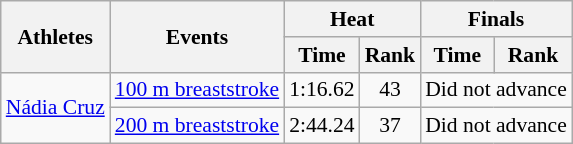<table class=wikitable style=font-size:90%>
<tr>
<th rowspan=2>Athletes</th>
<th rowspan=2>Events</th>
<th colspan=2>Heat</th>
<th colspan=2>Finals</th>
</tr>
<tr>
<th>Time</th>
<th>Rank</th>
<th>Time</th>
<th>Rank</th>
</tr>
<tr>
<td rowspan=2><a href='#'>Nádia Cruz</a></td>
<td><a href='#'>100 m breaststroke</a></td>
<td align=center>1:16.62</td>
<td align=center>43</td>
<td colspan=2 align=center>Did not advance</td>
</tr>
<tr>
<td><a href='#'>200 m breaststroke</a></td>
<td align=center>2:44.24</td>
<td align=center>37</td>
<td colspan=2 align=center>Did not advance</td>
</tr>
</table>
